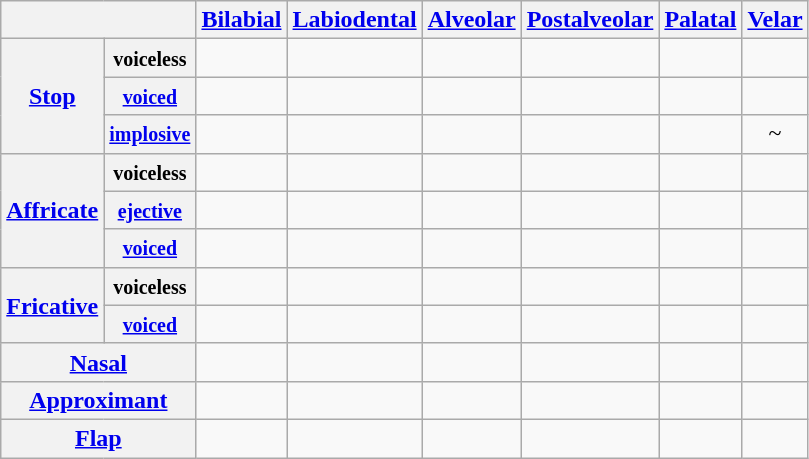<table class="wikitable" style="text-align:center">
<tr>
<th colspan="2"></th>
<th><a href='#'>Bilabial</a></th>
<th><a href='#'>Labiodental</a></th>
<th><a href='#'>Alveolar</a></th>
<th><a href='#'>Postalveolar</a></th>
<th><a href='#'>Palatal</a></th>
<th><a href='#'>Velar</a></th>
</tr>
<tr>
<th rowspan="3"><a href='#'>Stop</a></th>
<th><small>voiceless</small></th>
<td></td>
<td></td>
<td></td>
<td></td>
<td></td>
<td></td>
</tr>
<tr>
<th><a href='#'><small>voiced</small></a></th>
<td></td>
<td></td>
<td></td>
<td></td>
<td></td>
<td></td>
</tr>
<tr>
<th><a href='#'><small>implosive</small></a></th>
<td></td>
<td></td>
<td></td>
<td></td>
<td> </td>
<td>~ </td>
</tr>
<tr>
<th rowspan="3"><a href='#'>Affricate</a></th>
<th><small>voiceless</small></th>
<td></td>
<td></td>
<td> </td>
<td> </td>
<td></td>
<td></td>
</tr>
<tr>
<th><a href='#'><small>ejective</small></a></th>
<td></td>
<td></td>
<td> </td>
<td></td>
<td></td>
<td></td>
</tr>
<tr>
<th><a href='#'><small>voiced</small></a></th>
<td></td>
<td></td>
<td> </td>
<td> </td>
<td></td>
<td></td>
</tr>
<tr>
<th rowspan="2"><a href='#'>Fricative</a></th>
<th><small>voiceless</small></th>
<td></td>
<td></td>
<td></td>
<td> </td>
<td></td>
<td></td>
</tr>
<tr>
<th><a href='#'><small>voiced</small></a></th>
<td></td>
<td></td>
<td></td>
<td></td>
<td></td>
<td></td>
</tr>
<tr>
<th colspan="2"><a href='#'>Nasal</a></th>
<td></td>
<td></td>
<td></td>
<td></td>
<td></td>
<td></td>
</tr>
<tr>
<th colspan="2"><a href='#'>Approximant</a></th>
<td></td>
<td></td>
<td></td>
<td></td>
<td> </td>
<td></td>
</tr>
<tr>
<th colspan="2"><a href='#'>Flap</a></th>
<td></td>
<td></td>
<td></td>
<td></td>
<td></td>
<td></td>
</tr>
</table>
